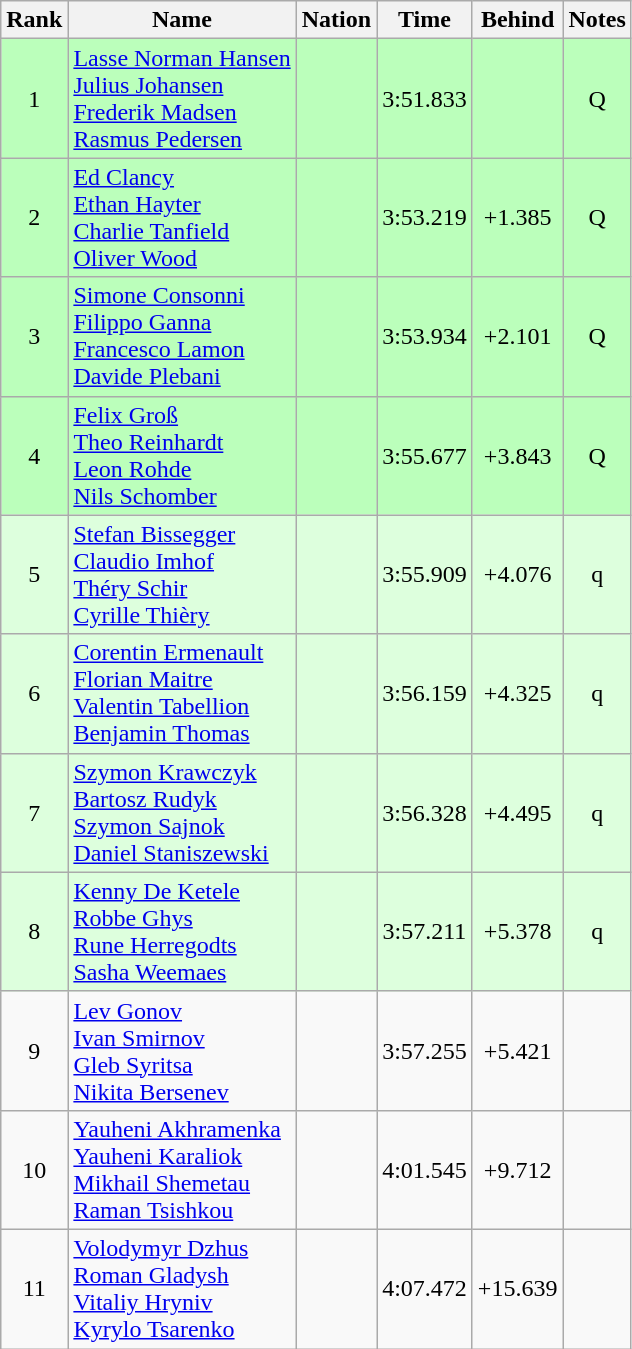<table class="wikitable sortable" style="text-align:center">
<tr>
<th>Rank</th>
<th>Name</th>
<th>Nation</th>
<th>Time</th>
<th>Behind</th>
<th>Notes</th>
</tr>
<tr bgcolor=bbffbb>
<td>1</td>
<td align=left><a href='#'>Lasse Norman Hansen</a><br><a href='#'>Julius Johansen</a><br><a href='#'>Frederik Madsen</a><br><a href='#'>Rasmus Pedersen</a></td>
<td align=left></td>
<td>3:51.833</td>
<td></td>
<td>Q</td>
</tr>
<tr bgcolor=bbffbb>
<td>2</td>
<td align=left><a href='#'>Ed Clancy</a><br><a href='#'>Ethan Hayter</a><br><a href='#'>Charlie Tanfield</a><br><a href='#'>Oliver Wood</a></td>
<td align=left></td>
<td>3:53.219</td>
<td>+1.385</td>
<td>Q</td>
</tr>
<tr bgcolor=bbffbb>
<td>3</td>
<td align=left><a href='#'>Simone Consonni</a><br><a href='#'>Filippo Ganna</a><br><a href='#'>Francesco Lamon</a><br><a href='#'>Davide Plebani</a></td>
<td align=left></td>
<td>3:53.934</td>
<td>+2.101</td>
<td>Q</td>
</tr>
<tr bgcolor=bbffbb>
<td>4</td>
<td align=left><a href='#'>Felix Groß</a><br><a href='#'>Theo Reinhardt</a><br><a href='#'>Leon Rohde</a><br><a href='#'>Nils Schomber</a></td>
<td align=left></td>
<td>3:55.677</td>
<td>+3.843</td>
<td>Q</td>
</tr>
<tr bgcolor=ddffdd>
<td>5</td>
<td align=left><a href='#'>Stefan Bissegger</a><br><a href='#'>Claudio Imhof</a><br><a href='#'>Théry Schir</a><br><a href='#'>Cyrille Thièry</a></td>
<td align=left></td>
<td>3:55.909</td>
<td>+4.076</td>
<td>q</td>
</tr>
<tr bgcolor=ddffdd>
<td>6</td>
<td align=left><a href='#'>Corentin Ermenault</a><br><a href='#'>Florian Maitre</a><br><a href='#'>Valentin Tabellion</a><br><a href='#'>Benjamin Thomas</a></td>
<td align=left></td>
<td>3:56.159</td>
<td>+4.325</td>
<td>q</td>
</tr>
<tr bgcolor=ddffdd>
<td>7</td>
<td align=left><a href='#'>Szymon Krawczyk</a><br><a href='#'>Bartosz Rudyk</a><br><a href='#'>Szymon Sajnok</a><br><a href='#'>Daniel Staniszewski</a></td>
<td align=left></td>
<td>3:56.328</td>
<td>+4.495</td>
<td>q</td>
</tr>
<tr bgcolor=ddffdd>
<td>8</td>
<td align=left><a href='#'>Kenny De Ketele</a><br><a href='#'>Robbe Ghys</a><br><a href='#'>Rune Herregodts</a><br><a href='#'>Sasha Weemaes</a></td>
<td align=left></td>
<td>3:57.211</td>
<td>+5.378</td>
<td>q</td>
</tr>
<tr>
<td>9</td>
<td align=left><a href='#'>Lev Gonov</a><br><a href='#'>Ivan Smirnov</a><br><a href='#'>Gleb Syritsa</a><br><a href='#'>Nikita Bersenev</a></td>
<td align=left></td>
<td>3:57.255</td>
<td>+5.421</td>
<td></td>
</tr>
<tr>
<td>10</td>
<td align=left><a href='#'>Yauheni Akhramenka</a><br><a href='#'>Yauheni Karaliok</a><br><a href='#'>Mikhail Shemetau</a><br><a href='#'>Raman Tsishkou</a></td>
<td align=left></td>
<td>4:01.545</td>
<td>+9.712</td>
<td></td>
</tr>
<tr>
<td>11</td>
<td align=left><a href='#'>Volodymyr Dzhus</a><br><a href='#'>Roman Gladysh</a><br><a href='#'>Vitaliy Hryniv</a><br><a href='#'>Kyrylo Tsarenko</a></td>
<td align=left></td>
<td>4:07.472</td>
<td>+15.639</td>
<td></td>
</tr>
</table>
